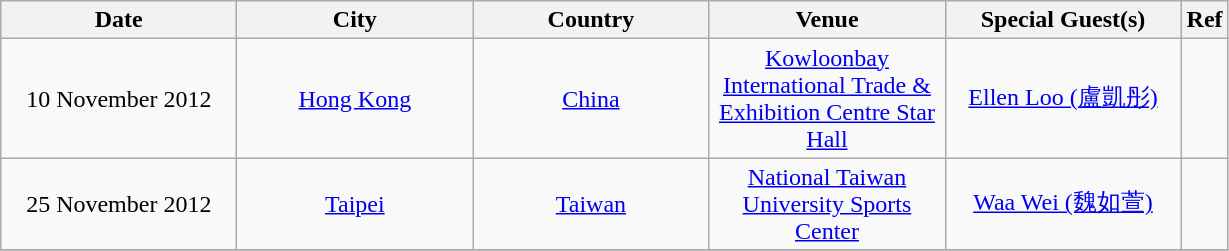<table class="wikitable" style="text-align:center;">
<tr>
<th width="150px">Date</th>
<th width="150px">City</th>
<th width="150px">Country</th>
<th width="150px">Venue</th>
<th width="150px">Special Guest(s)</th>
<th>Ref</th>
</tr>
<tr>
<td>10 November 2012</td>
<td><a href='#'>Hong Kong</a></td>
<td><a href='#'>China</a></td>
<td><a href='#'>Kowloonbay International Trade & Exhibition Centre Star Hall</a></td>
<td><a href='#'>Ellen Loo (盧凱彤)</a></td>
<td></td>
</tr>
<tr>
<td>25 November 2012</td>
<td><a href='#'>Taipei</a></td>
<td><a href='#'>Taiwan</a></td>
<td><a href='#'>National Taiwan University Sports Center</a></td>
<td><a href='#'>Waa Wei (魏如萱)</a></td>
<td></td>
</tr>
<tr>
</tr>
</table>
